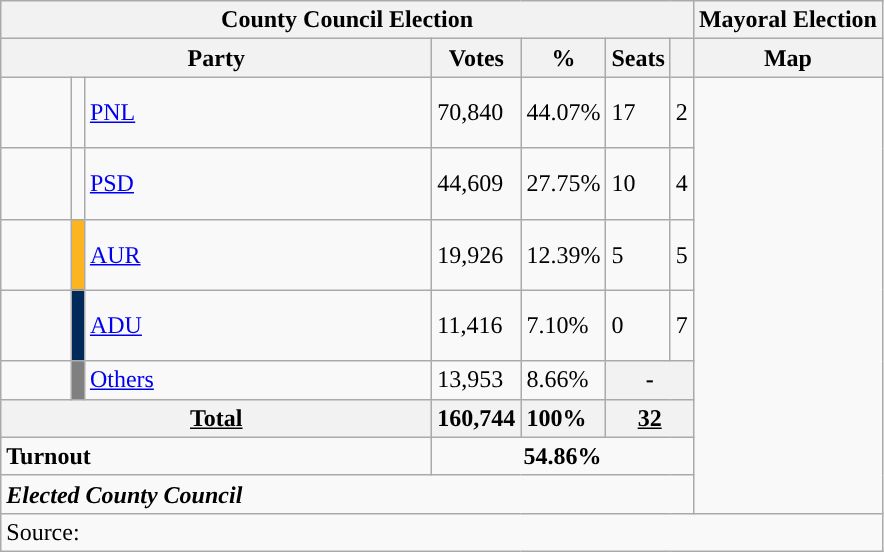<table class="wikitable" style="text-align:left">
<tr>
<th colspan="7">County Council Election</th>
<th>Mayoral Election</th>
</tr>
<tr>
<th colspan="3" width="280">Party</th>
<th>Votes</th>
<th>%</th>
<th>Seats</th>
<th></th>
<th>Map</th>
</tr>
<tr>
<td width="40" height="40"></td>
<td width="1" style="color:inherit;background:"></td>
<td align="left"><a href='#'>PNL</a></td>
<td>70,840</td>
<td>44.07%</td>
<td>17</td>
<td>2</td>
<td rowspan="8"></td>
</tr>
<tr>
<td height="40"></td>
<td style="color:inherit;background:"></td>
<td align="left"><a href='#'>PSD</a></td>
<td>44,609</td>
<td>27.75%</td>
<td>10</td>
<td>4</td>
</tr>
<tr>
<td height="40"></td>
<td style="background:#FCB521;"></td>
<td align="left"><a href='#'>AUR</a></td>
<td>19,926</td>
<td>12.39%</td>
<td>5</td>
<td>5</td>
</tr>
<tr>
<td height="40"></td>
<td style="background:#002A59;"></td>
<td align="left"><a href='#'>ADU</a></td>
<td>11,416</td>
<td>7.10%</td>
<td>0</td>
<td>7</td>
</tr>
<tr>
<td></td>
<td style="background-color:Grey "></td>
<td align="left"><a href='#'>Others</a></td>
<td>13,953</td>
<td>8.66%</td>
<th colspan="2">-</th>
</tr>
<tr>
<th colspan="3"><strong><u>Total</u></strong></th>
<th style="text-align:left">160,744</th>
<th style="text-align:left">100%</th>
<th colspan="2"><strong><u>32</u></strong></th>
</tr>
<tr>
<td colspan="3"><strong>Turnout</strong></td>
<td style="text-align: center" colspan="4"><strong>54.86%</strong></td>
</tr>
<tr>
<td colspan="7"><strong><em>Elected County Council</em></strong></td>
</tr>
<tr>
<td colspan="8">Source: </td>
</tr>
</table>
